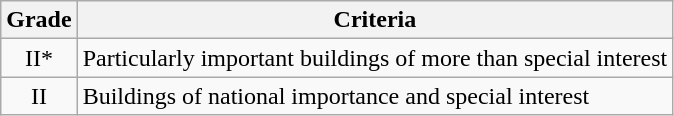<table class="wikitable">
<tr>
<th>Grade</th>
<th>Criteria</th>
</tr>
<tr>
<td align="center" >II*</td>
<td>Particularly important buildings of more than special interest</td>
</tr>
<tr>
<td align="center" >II</td>
<td>Buildings of national importance and special interest</td>
</tr>
</table>
